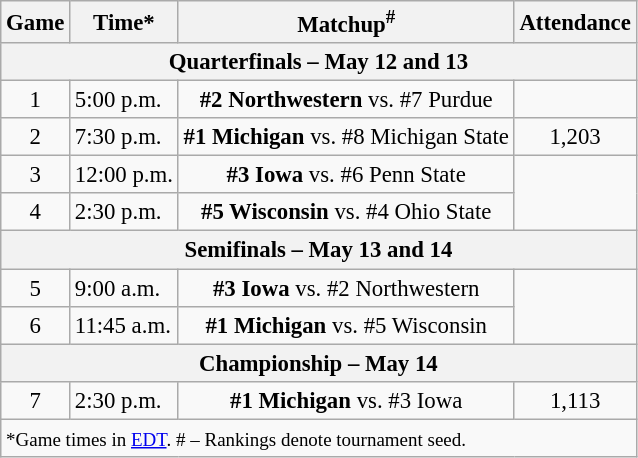<table class="wikitable" style="font-size: 95%">
<tr align="center">
<th>Game</th>
<th>Time*</th>
<th>Matchup<sup>#</sup></th>
<th>Attendance</th>
</tr>
<tr>
<th colspan=7>Quarterfinals – May 12 and 13</th>
</tr>
<tr>
<td style="text-align:center;">1</td>
<td>5:00 p.m.</td>
<td style="text-align:center;"><strong>#2 Northwestern</strong> vs. #7 Purdue</td>
<td style="text-align:center;"></td>
</tr>
<tr>
<td style="text-align:center;">2</td>
<td>7:30 p.m.</td>
<td style="text-align:center;"><strong>#1 Michigan</strong> vs. #8 Michigan State</td>
<td style="text-align:center;">1,203</td>
</tr>
<tr>
<td style="text-align:center;">3</td>
<td>12:00 p.m.</td>
<td style="text-align:center;"><strong>#3 Iowa</strong> vs. #6 Penn State</td>
<td rowspan=2 style="text-align:center;"></td>
</tr>
<tr>
<td style="text-align:center;">4</td>
<td>2:30 p.m.</td>
<td style="text-align:center;"><strong>#5 Wisconsin</strong> vs. #4 Ohio State</td>
</tr>
<tr>
<th colspan=7>Semifinals – May 13 and 14</th>
</tr>
<tr>
<td style="text-align:center;">5</td>
<td>9:00 a.m.</td>
<td style="text-align:center;"><strong>#3 Iowa</strong> vs. #2 Northwestern</td>
<td rowspan=2 style="text-align:center;"></td>
</tr>
<tr>
<td style="text-align:center;">6</td>
<td>11:45 a.m.</td>
<td style="text-align:center;"><strong>#1 Michigan</strong> vs. #5 Wisconsin</td>
</tr>
<tr>
<th colspan=7>Championship – May 14</th>
</tr>
<tr>
<td style="text-align:center;">7</td>
<td>2:30 p.m.</td>
<td style="text-align:center;"><strong>#1 Michigan</strong> vs. #3 Iowa</td>
<td style="text-align:center;">1,113</td>
</tr>
<tr>
<td colspan=7><small>*Game times in <a href='#'>EDT</a>. # – Rankings denote tournament seed.</small></td>
</tr>
</table>
